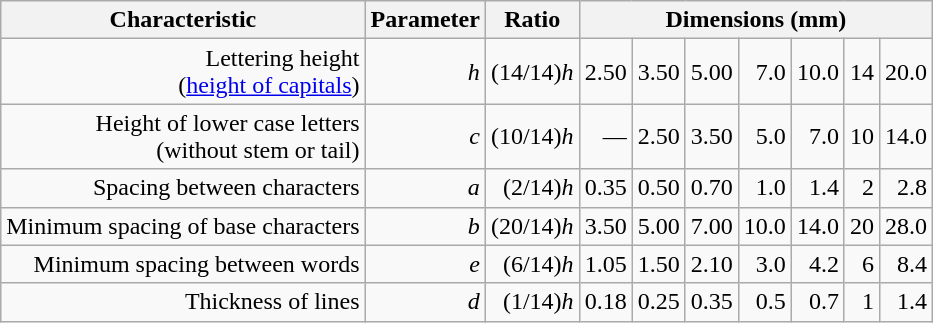<table class="wikitable" style="font-variant-numeric:tabular-nums; text-align:right;">
<tr>
<th>Characteristic</th>
<th>Parameter</th>
<th>Ratio</th>
<th colspan=7>Dimensions (mm)</th>
</tr>
<tr>
<td>Lettering height<br>(<a href='#'>height of capitals</a>)</td>
<td><em>h</em></td>
<td>(14/14)<em>h</em></td>
<td>2.50</td>
<td>3.50</td>
<td>5.00</td>
<td>7.0</td>
<td>10.0</td>
<td>14</td>
<td>20.0</td>
</tr>
<tr>
<td>Height of lower case letters<br>(without stem or tail)</td>
<td><em>c</em></td>
<td>(10/14)<em>h</em></td>
<td>—</td>
<td>2.50</td>
<td>3.50</td>
<td>5.0</td>
<td>7.0</td>
<td>10</td>
<td>14.0</td>
</tr>
<tr>
<td>Spacing between characters</td>
<td><em>a</em></td>
<td>(2/14)<em>h</em></td>
<td>0.35</td>
<td>0.50</td>
<td>0.70</td>
<td>1.0</td>
<td>1.4</td>
<td>2</td>
<td>2.8</td>
</tr>
<tr>
<td>Minimum spacing of base characters</td>
<td><em>b</em></td>
<td>(20/14)<em>h</em></td>
<td>3.50</td>
<td>5.00</td>
<td>7.00</td>
<td>10.0</td>
<td>14.0</td>
<td>20</td>
<td>28.0</td>
</tr>
<tr>
<td>Minimum spacing between words</td>
<td><em>e</em></td>
<td>(6/14)<em>h</em></td>
<td>1.05</td>
<td>1.50</td>
<td>2.10</td>
<td>3.0</td>
<td>4.2</td>
<td>6</td>
<td>8.4</td>
</tr>
<tr>
<td>Thickness of lines</td>
<td><em>d</em></td>
<td>(1/14)<em>h</em></td>
<td>0.18</td>
<td>0.25</td>
<td>0.35</td>
<td>0.5</td>
<td>0.7</td>
<td>1</td>
<td>1.4</td>
</tr>
</table>
